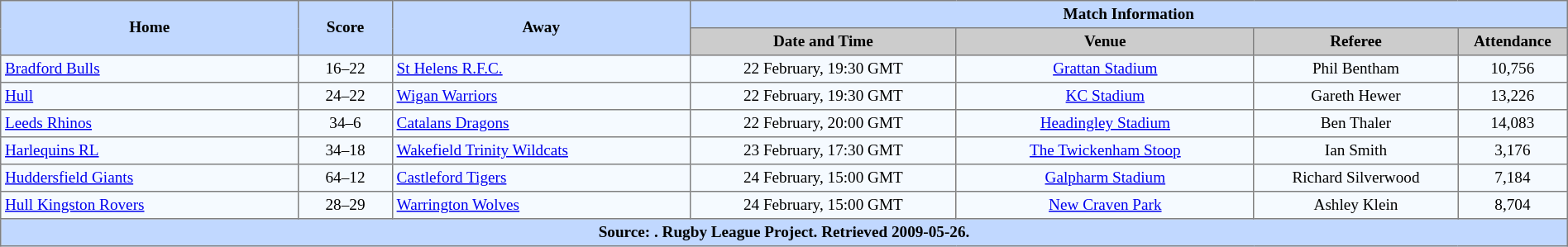<table border="1" cellpadding="3" cellspacing="0" style="border-collapse:collapse; font-size:80%; text-align:center; width:100%;">
<tr style="background:#c1d8ff;">
<th rowspan="2" style="width:19%;">Home</th>
<th rowspan="2" style="width:6%;">Score</th>
<th rowspan="2" style="width:19%;">Away</th>
<th colspan=6>Match Information</th>
</tr>
<tr style="background:#ccc;">
<th width=17%>Date and Time</th>
<th width=19%>Venue</th>
<th width=13%>Referee</th>
<th width=7%>Attendance</th>
</tr>
<tr style="background:#f5faff;">
<td align=left> <a href='#'>Bradford Bulls</a></td>
<td>16–22</td>
<td align=left> <a href='#'>St Helens R.F.C.</a></td>
<td>22 February, 19:30 GMT</td>
<td><a href='#'>Grattan Stadium</a></td>
<td>Phil Bentham</td>
<td>10,756</td>
</tr>
<tr style="background:#f5faff;">
<td align=left> <a href='#'>Hull</a></td>
<td>24–22</td>
<td align=left> <a href='#'>Wigan Warriors</a></td>
<td>22 February, 19:30 GMT</td>
<td><a href='#'>KC Stadium</a></td>
<td>Gareth Hewer</td>
<td>13,226</td>
</tr>
<tr style="background:#f5faff;">
<td align=left> <a href='#'>Leeds Rhinos</a></td>
<td>34–6</td>
<td align=left> <a href='#'>Catalans Dragons</a></td>
<td>22 February, 20:00 GMT</td>
<td><a href='#'>Headingley Stadium</a></td>
<td>Ben Thaler</td>
<td>14,083</td>
</tr>
<tr style="background:#f5faff;">
<td align=left> <a href='#'>Harlequins RL</a></td>
<td>34–18</td>
<td align=left> <a href='#'>Wakefield Trinity Wildcats</a></td>
<td>23 February, 17:30 GMT</td>
<td><a href='#'>The Twickenham Stoop</a></td>
<td>Ian Smith</td>
<td>3,176</td>
</tr>
<tr style="background:#f5faff;">
<td align=left> <a href='#'>Huddersfield Giants</a></td>
<td>64–12</td>
<td align=left> <a href='#'>Castleford Tigers</a></td>
<td>24 February, 15:00 GMT</td>
<td><a href='#'>Galpharm Stadium</a></td>
<td>Richard Silverwood</td>
<td>7,184</td>
</tr>
<tr style="background:#f5faff;">
<td align=left> <a href='#'>Hull Kingston Rovers</a></td>
<td>28–29</td>
<td align=left> <a href='#'>Warrington Wolves</a></td>
<td>24 February, 15:00 GMT</td>
<td><a href='#'>New Craven Park</a></td>
<td>Ashley Klein</td>
<td>8,704</td>
</tr>
<tr style="background:#c1d8ff;">
<th colspan=10>Source: . Rugby League Project. Retrieved 2009-05-26.</th>
</tr>
</table>
